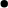<table>
<tr>
<td><br>             </td>
<td><br>                    <ul><li></li></ul></td>
</tr>
</table>
